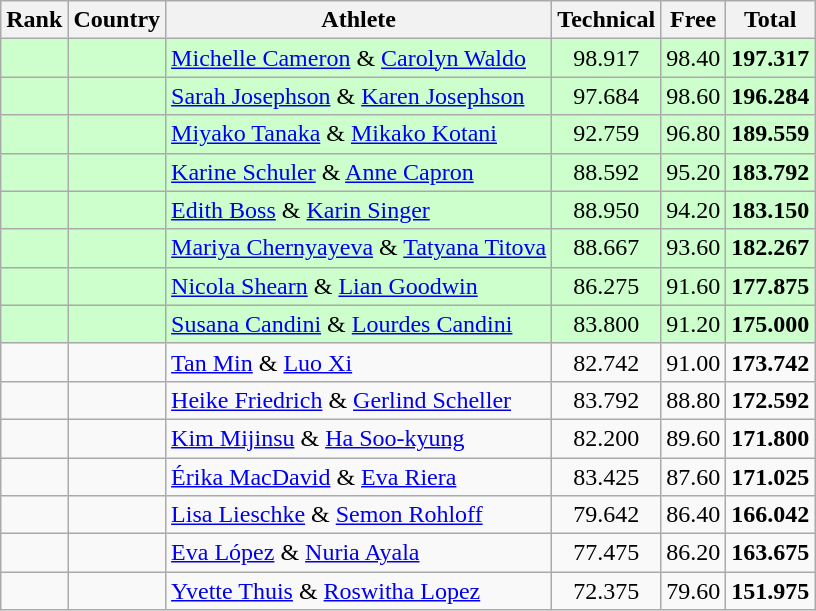<table class="wikitable sortable" style="text-align:center">
<tr>
<th>Rank</th>
<th>Country</th>
<th>Athlete</th>
<th>Technical</th>
<th>Free</th>
<th>Total</th>
</tr>
<tr bgcolor=ccffcc>
<td></td>
<td align=left></td>
<td align=left><a href='#'>Michelle Cameron</a> & <a href='#'>Carolyn Waldo</a></td>
<td>98.917</td>
<td>98.40</td>
<td><strong>197.317</strong></td>
</tr>
<tr bgcolor=ccffcc>
<td></td>
<td align=left></td>
<td align=left><a href='#'>Sarah Josephson</a> & <a href='#'>Karen Josephson</a></td>
<td>97.684</td>
<td>98.60</td>
<td><strong>196.284</strong></td>
</tr>
<tr bgcolor=ccffcc>
<td></td>
<td align=left></td>
<td align=left><a href='#'>Miyako Tanaka</a> & <a href='#'>Mikako Kotani</a></td>
<td>92.759</td>
<td>96.80</td>
<td><strong>189.559</strong></td>
</tr>
<tr bgcolor=ccffcc>
<td></td>
<td align=left></td>
<td align=left><a href='#'>Karine Schuler</a> & <a href='#'>Anne Capron</a></td>
<td>88.592</td>
<td>95.20</td>
<td><strong>183.792</strong></td>
</tr>
<tr bgcolor=ccffcc>
<td></td>
<td align=left></td>
<td align=left><a href='#'>Edith Boss</a> & <a href='#'>Karin Singer</a></td>
<td>88.950</td>
<td>94.20</td>
<td><strong>183.150</strong></td>
</tr>
<tr bgcolor=ccffcc>
<td></td>
<td align=left></td>
<td align=left><a href='#'>Mariya Chernyayeva</a> & <a href='#'>Tatyana Titova</a></td>
<td>88.667</td>
<td>93.60</td>
<td><strong>182.267</strong></td>
</tr>
<tr bgcolor=ccffcc>
<td></td>
<td align=left></td>
<td align=left><a href='#'>Nicola Shearn</a> & <a href='#'>Lian Goodwin</a></td>
<td>86.275</td>
<td>91.60</td>
<td><strong>177.875</strong></td>
</tr>
<tr bgcolor=ccffcc>
<td></td>
<td align=left></td>
<td align=left><a href='#'>Susana Candini</a> & <a href='#'>Lourdes Candini</a></td>
<td>83.800</td>
<td>91.20</td>
<td><strong>175.000</strong></td>
</tr>
<tr>
<td></td>
<td align=left></td>
<td align=left><a href='#'>Tan Min</a> & <a href='#'>Luo Xi</a></td>
<td>82.742</td>
<td>91.00</td>
<td><strong>173.742</strong></td>
</tr>
<tr>
<td></td>
<td align=left></td>
<td align=left><a href='#'>Heike Friedrich</a> & <a href='#'>Gerlind Scheller</a></td>
<td>83.792</td>
<td>88.80</td>
<td><strong>172.592</strong></td>
</tr>
<tr>
<td></td>
<td align=left></td>
<td align=left><a href='#'>Kim Mijinsu</a> & <a href='#'>Ha Soo-kyung</a></td>
<td>82.200</td>
<td>89.60</td>
<td><strong>171.800</strong></td>
</tr>
<tr>
<td></td>
<td align=left></td>
<td align=left><a href='#'>Érika MacDavid</a> & <a href='#'>Eva Riera</a></td>
<td>83.425</td>
<td>87.60</td>
<td><strong>171.025</strong></td>
</tr>
<tr>
<td></td>
<td align=left></td>
<td align=left><a href='#'>Lisa Lieschke</a> & <a href='#'>Semon Rohloff</a></td>
<td>79.642</td>
<td>86.40</td>
<td><strong>166.042</strong></td>
</tr>
<tr>
<td></td>
<td align=left></td>
<td align=left><a href='#'>Eva López</a> & <a href='#'>Nuria Ayala</a></td>
<td>77.475</td>
<td>86.20</td>
<td><strong>163.675</strong></td>
</tr>
<tr>
<td></td>
<td align=left></td>
<td align=left><a href='#'>Yvette Thuis</a> & <a href='#'>Roswitha Lopez</a></td>
<td>72.375</td>
<td>79.60</td>
<td><strong>151.975</strong></td>
</tr>
</table>
